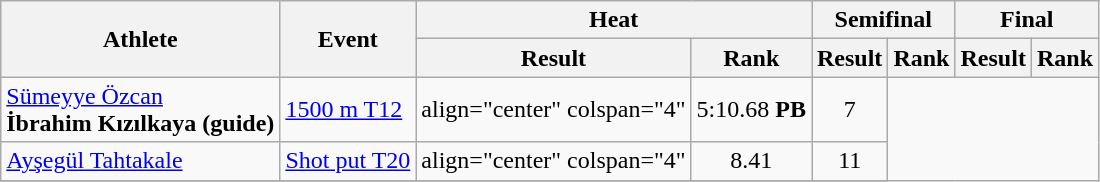<table class="wikitable">
<tr>
<th rowspan="2">Athlete</th>
<th rowspan="2">Event</th>
<th colspan="2">Heat</th>
<th colspan="2">Semifinal</th>
<th colspan="2">Final</th>
</tr>
<tr>
<th>Result</th>
<th>Rank</th>
<th>Result</th>
<th>Rank</th>
<th>Result</th>
<th>Rank</th>
</tr>
<tr>
<td><a href='#'>Sümeyye Özcan</a><br><strong>İbrahim Kızılkaya (guide)</strong></td>
<td><a href='#'>1500 m T12</a></td>
<td>align="center" colspan="4" </td>
<td align="center">5:10.68 <strong>PB</strong></td>
<td align="center">7</td>
</tr>
<tr>
<td><a href='#'>Ayşegül Tahtakale</a></td>
<td><a href='#'>Shot put T20</a></td>
<td>align="center" colspan="4" </td>
<td align="center">8.41</td>
<td align="center">11</td>
</tr>
<tr>
</tr>
</table>
